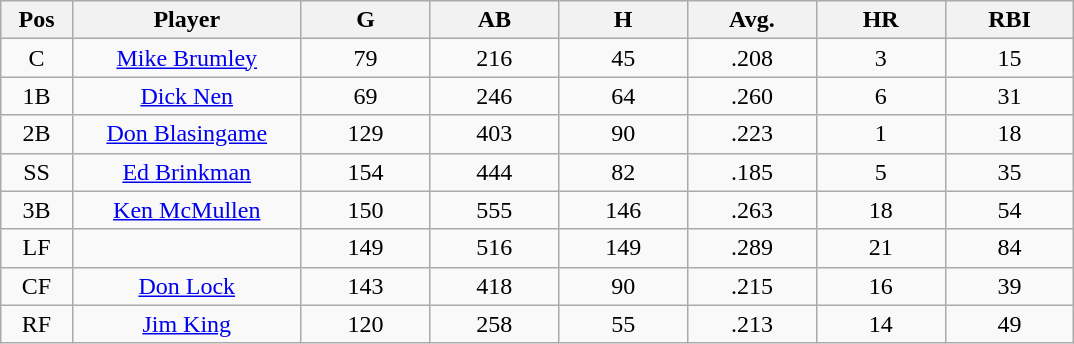<table class="wikitable sortable">
<tr>
<th bgcolor="#DDDDFF" width="5%">Pos</th>
<th bgcolor="#DDDDFF" width="16%">Player</th>
<th bgcolor="#DDDDFF" width="9%">G</th>
<th bgcolor="#DDDDFF" width="9%">AB</th>
<th bgcolor="#DDDDFF" width="9%">H</th>
<th bgcolor="#DDDDFF" width="9%">Avg.</th>
<th bgcolor="#DDDDFF" width="9%">HR</th>
<th bgcolor="#DDDDFF" width="9%">RBI</th>
</tr>
<tr align="center">
<td>C</td>
<td><a href='#'>Mike Brumley</a></td>
<td>79</td>
<td>216</td>
<td>45</td>
<td>.208</td>
<td>3</td>
<td>15</td>
</tr>
<tr align=center>
<td>1B</td>
<td><a href='#'>Dick Nen</a></td>
<td>69</td>
<td>246</td>
<td>64</td>
<td>.260</td>
<td>6</td>
<td>31</td>
</tr>
<tr align=center>
<td>2B</td>
<td><a href='#'>Don Blasingame</a></td>
<td>129</td>
<td>403</td>
<td>90</td>
<td>.223</td>
<td>1</td>
<td>18</td>
</tr>
<tr align=center>
<td>SS</td>
<td><a href='#'>Ed Brinkman</a></td>
<td>154</td>
<td>444</td>
<td>82</td>
<td>.185</td>
<td>5</td>
<td>35</td>
</tr>
<tr align=center>
<td>3B</td>
<td><a href='#'>Ken McMullen</a></td>
<td>150</td>
<td>555</td>
<td>146</td>
<td>.263</td>
<td>18</td>
<td>54</td>
</tr>
<tr align=center>
<td>LF</td>
<td></td>
<td>149</td>
<td>516</td>
<td>149</td>
<td>.289</td>
<td>21</td>
<td>84</td>
</tr>
<tr align="center">
<td>CF</td>
<td><a href='#'>Don Lock</a></td>
<td>143</td>
<td>418</td>
<td>90</td>
<td>.215</td>
<td>16</td>
<td>39</td>
</tr>
<tr align=center>
<td>RF</td>
<td><a href='#'>Jim King</a></td>
<td>120</td>
<td>258</td>
<td>55</td>
<td>.213</td>
<td>14</td>
<td>49</td>
</tr>
</table>
